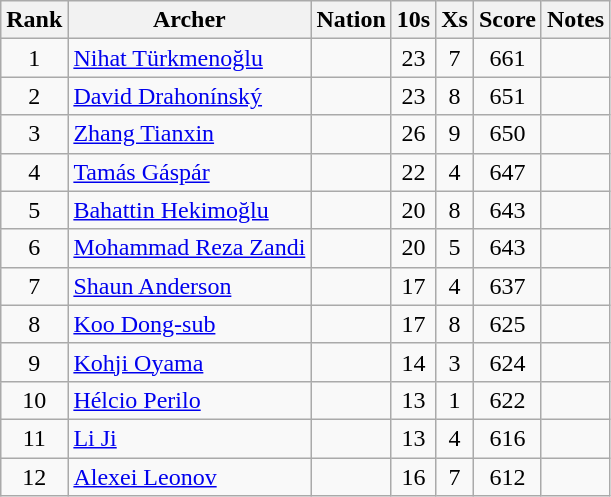<table class="wikitable sortable" style="text-align:center">
<tr>
<th>Rank</th>
<th>Archer</th>
<th>Nation</th>
<th>10s</th>
<th>Xs</th>
<th>Score</th>
<th>Notes</th>
</tr>
<tr>
<td>1</td>
<td align=left><a href='#'>Nihat Türkmenoğlu</a></td>
<td align=left></td>
<td>23</td>
<td>7</td>
<td>661</td>
<td></td>
</tr>
<tr>
<td>2</td>
<td align=left><a href='#'>David Drahonínský</a></td>
<td align=left></td>
<td>23</td>
<td>8</td>
<td>651</td>
<td></td>
</tr>
<tr>
<td>3</td>
<td align=left><a href='#'>Zhang Tianxin</a></td>
<td align=left></td>
<td>26</td>
<td>9</td>
<td>650</td>
<td></td>
</tr>
<tr>
<td>4</td>
<td align=left><a href='#'>Tamás Gáspár</a></td>
<td align=left></td>
<td>22</td>
<td>4</td>
<td>647</td>
<td></td>
</tr>
<tr>
<td>5</td>
<td align=left><a href='#'>Bahattin Hekimoğlu</a></td>
<td align=left></td>
<td>20</td>
<td>8</td>
<td>643</td>
<td></td>
</tr>
<tr>
<td>6</td>
<td align=left><a href='#'>Mohammad Reza Zandi</a></td>
<td align=left></td>
<td>20</td>
<td>5</td>
<td>643</td>
<td></td>
</tr>
<tr>
<td>7</td>
<td align=left><a href='#'>Shaun Anderson</a></td>
<td align=left></td>
<td>17</td>
<td>4</td>
<td>637</td>
<td></td>
</tr>
<tr>
<td>8</td>
<td align=left><a href='#'>Koo Dong-sub</a></td>
<td align=left></td>
<td>17</td>
<td>8</td>
<td>625</td>
<td></td>
</tr>
<tr>
<td>9</td>
<td align=left><a href='#'>Kohji Oyama</a></td>
<td align=left></td>
<td>14</td>
<td>3</td>
<td>624</td>
<td></td>
</tr>
<tr>
<td>10</td>
<td align=left><a href='#'>Hélcio Perilo</a></td>
<td align=left></td>
<td>13</td>
<td>1</td>
<td>622</td>
<td></td>
</tr>
<tr>
<td>11</td>
<td align=left><a href='#'>Li Ji</a></td>
<td align=left></td>
<td>13</td>
<td>4</td>
<td>616</td>
<td></td>
</tr>
<tr>
<td>12</td>
<td align=left><a href='#'>Alexei Leonov</a></td>
<td align=left></td>
<td>16</td>
<td>7</td>
<td>612</td>
<td></td>
</tr>
</table>
